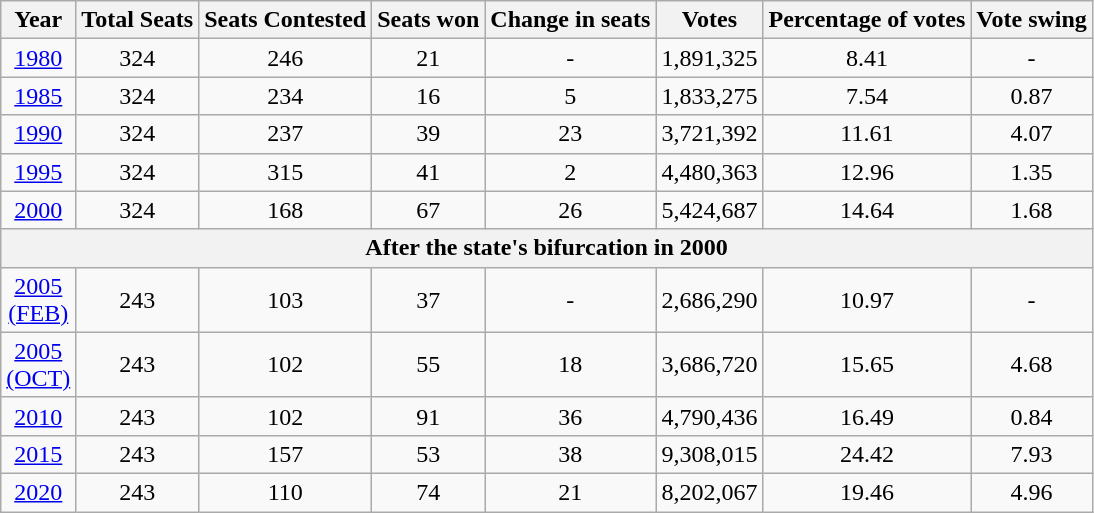<table class="wikitable sortable" style="text-align:center">
<tr>
<th>Year</th>
<th>Total Seats</th>
<th>Seats Contested</th>
<th>Seats won</th>
<th>Change in seats</th>
<th>Votes</th>
<th>Percentage of votes</th>
<th>Vote swing</th>
</tr>
<tr>
<td><a href='#'>1980</a></td>
<td>324</td>
<td>246</td>
<td>21</td>
<td>-</td>
<td>1,891,325</td>
<td>8.41</td>
<td>-</td>
</tr>
<tr>
<td><a href='#'>1985</a></td>
<td>324</td>
<td>234</td>
<td>16</td>
<td>5</td>
<td>1,833,275</td>
<td>7.54</td>
<td>0.87</td>
</tr>
<tr>
<td><a href='#'>1990</a></td>
<td>324</td>
<td>237</td>
<td>39</td>
<td>23</td>
<td>3,721,392</td>
<td>11.61</td>
<td>4.07</td>
</tr>
<tr>
<td><a href='#'>1995</a></td>
<td>324</td>
<td>315</td>
<td>41</td>
<td>2</td>
<td>4,480,363</td>
<td>12.96</td>
<td>1.35</td>
</tr>
<tr>
<td><a href='#'>2000</a></td>
<td>324</td>
<td>168</td>
<td>67</td>
<td>26</td>
<td>5,424,687</td>
<td>14.64</td>
<td>1.68</td>
</tr>
<tr>
<th colspan=8>After the state's bifurcation in 2000</th>
</tr>
<tr>
<td><a href='#'>2005<br>(FEB)</a></td>
<td>243</td>
<td>103</td>
<td>37</td>
<td>-</td>
<td>2,686,290</td>
<td>10.97</td>
<td>-</td>
</tr>
<tr>
<td><a href='#'>2005<br>(OCT)</a></td>
<td>243</td>
<td>102</td>
<td>55</td>
<td>18</td>
<td>3,686,720</td>
<td>15.65</td>
<td>4.68</td>
</tr>
<tr>
<td><a href='#'>2010</a></td>
<td>243</td>
<td>102</td>
<td>91</td>
<td>36</td>
<td>4,790,436</td>
<td>16.49</td>
<td>0.84</td>
</tr>
<tr>
<td><a href='#'>2015</a></td>
<td>243</td>
<td>157</td>
<td>53</td>
<td>38</td>
<td>9,308,015</td>
<td>24.42</td>
<td>7.93</td>
</tr>
<tr>
<td><a href='#'>2020</a></td>
<td>243</td>
<td>110</td>
<td>74</td>
<td>21</td>
<td>8,202,067</td>
<td>19.46</td>
<td>4.96</td>
</tr>
</table>
